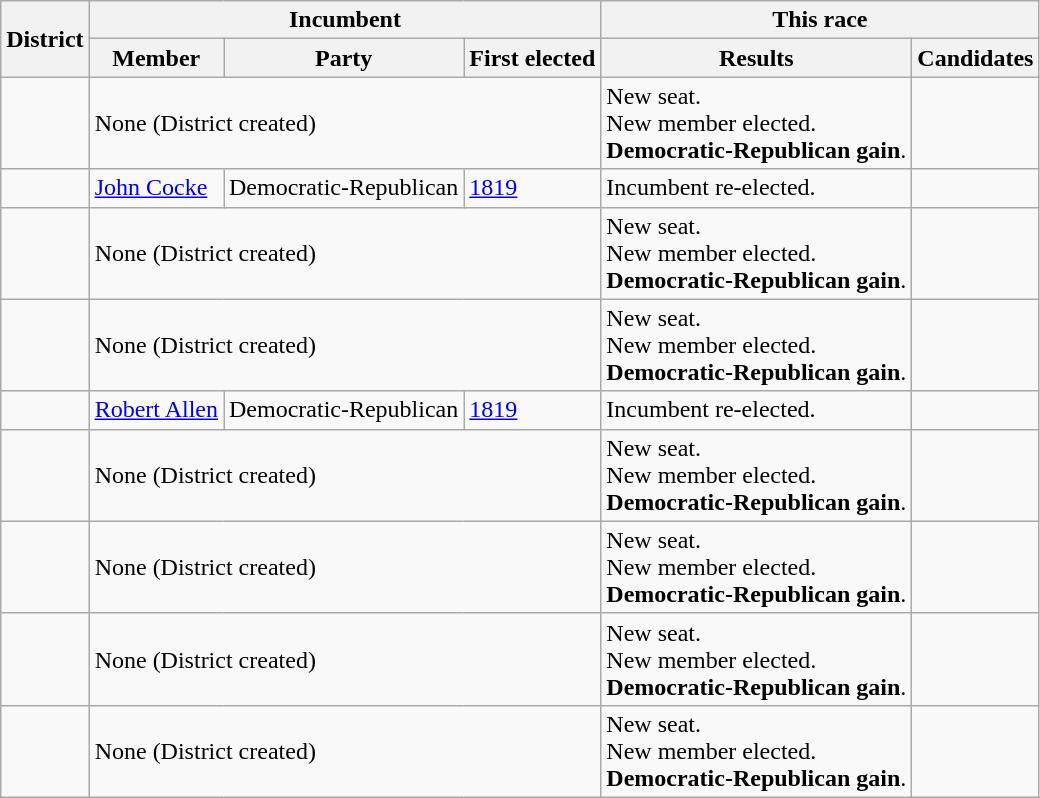<table class=wikitable>
<tr>
<th rowspan=2>District</th>
<th colspan=3>Incumbent</th>
<th colspan=2>This race</th>
</tr>
<tr>
<th>Member</th>
<th>Party</th>
<th>First elected</th>
<th>Results</th>
<th>Candidates</th>
</tr>
<tr>
<td></td>
<td colspan=3>None (District created)</td>
<td>New seat.<br>New member elected.<br><strong>Democratic-Republican gain</strong>.</td>
<td nowrap></td>
</tr>
<tr>
<td></td>
<td><a href='#'>John Cocke</a></td>
<td>Democratic-Republican</td>
<td><a href='#'>1819</a></td>
<td>Incumbent re-elected.</td>
<td nowrap></td>
</tr>
<tr>
<td></td>
<td colspan=3>None (District created)</td>
<td>New seat.<br>New member elected.<br><strong>Democratic-Republican gain</strong>.</td>
<td nowrap></td>
</tr>
<tr>
<td></td>
<td colspan=3>None (District created)</td>
<td>New seat.<br>New member elected.<br><strong>Democratic-Republican gain</strong>.</td>
<td nowrap></td>
</tr>
<tr>
<td></td>
<td><a href='#'>Robert Allen</a><br></td>
<td>Democratic-Republican</td>
<td><a href='#'>1819</a></td>
<td>Incumbent re-elected.</td>
<td nowrap></td>
</tr>
<tr>
<td></td>
<td colspan=3>None (District created)</td>
<td>New seat.<br>New member elected.<br><strong>Democratic-Republican gain</strong>.</td>
<td nowrap></td>
</tr>
<tr>
<td></td>
<td colspan=3>None (District created)</td>
<td>New seat.<br>New member elected.<br><strong>Democratic-Republican gain</strong>.</td>
<td nowrap></td>
</tr>
<tr>
<td></td>
<td colspan=3>None (District created)</td>
<td>New seat.<br>New member elected.<br><strong>Democratic-Republican gain</strong>.</td>
<td nowrap></td>
</tr>
<tr>
<td></td>
<td colspan=3>None (District created)</td>
<td>New seat.<br>New member elected.<br><strong>Democratic-Republican gain</strong>.</td>
<td nowrap></td>
</tr>
</table>
